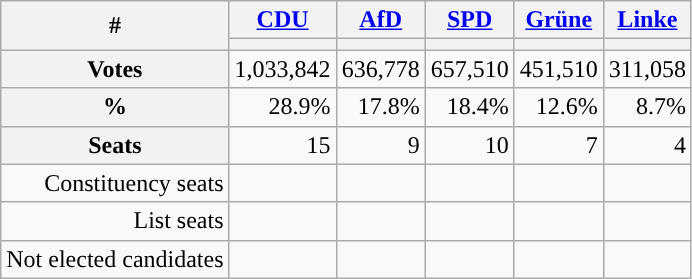<table class="wikitable" style="text-align:right;vertical-align:top">
<tr>
<th rowspan="2">#</th>
<th class="wikitable sortable"><a href='#'>CDU</a></th>
<th class="wikitable sortable"><a href='#'>AfD</a></th>
<th class="wikitable sortable"><a href='#'>SPD</a></th>
<th class="wikitable sortable"><a href='#'>Grüne</a></th>
<th class="wikitable sortable"><a href='#'>Linke</a></th>
</tr>
<tr>
<th class="wikitable sortable" style="background:"></th>
<th class="wikitable sortable" style="background:"></th>
<th class="wikitable sortable" style="background:"></th>
<th class="wikitable sortable" style="background:"></th>
<th class="wikitable sortable" style="background:"></th>
</tr>
<tr>
<th>Votes</th>
<td>1,033,842</td>
<td>636,778</td>
<td>657,510</td>
<td>451,510</td>
<td>311,058</td>
</tr>
<tr>
<th>%</th>
<td>28.9%</td>
<td>17.8%</td>
<td>18.4%</td>
<td>12.6%</td>
<td>8.7%</td>
</tr>
<tr>
<th>Seats</th>
<td>15</td>
<td>9</td>
<td>10</td>
<td>7</td>
<td>4</td>
</tr>
<tr style="vertical-align:top">
<td>Constituency seats</td>
<td></td>
<td></td>
<td></td>
<td></td>
<td></td>
</tr>
<tr style="vertical-align:top">
<td>List seats</td>
<td></td>
<td></td>
<td></td>
<td></td>
<td></td>
</tr>
<tr style="vertical-align:top">
<td>Not elected candidates</td>
<td><div><br>













</div></td>
<td><div><br>
</div></td>
<td><div><br>

</div></td>
<td><div><br>
</div></td>
<td><div><br>
</div></td>
</tr>
</table>
